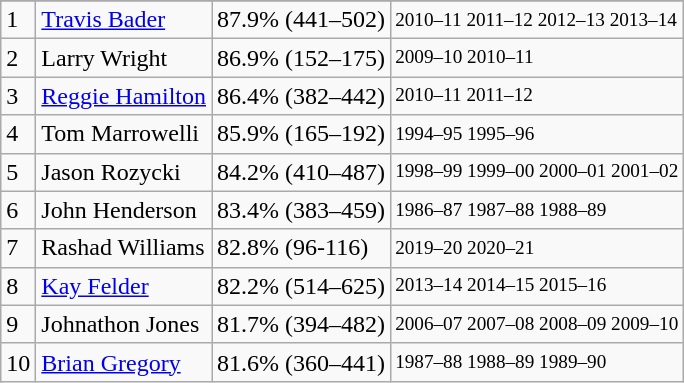<table class="wikitable">
<tr>
</tr>
<tr>
<td>1</td>
<td><a href='#'>Travis Bader</a></td>
<td>87.9% (441–502)</td>
<td style="font-size:80%;">2010–11 2011–12 2012–13 2013–14</td>
</tr>
<tr>
<td>2</td>
<td>Larry Wright</td>
<td>86.9% (152–175)</td>
<td style="font-size:80%;">2009–10 2010–11</td>
</tr>
<tr>
<td>3</td>
<td><a href='#'>Reggie Hamilton</a></td>
<td>86.4% (382–442)</td>
<td style="font-size:80%;">2010–11 2011–12</td>
</tr>
<tr>
<td>4</td>
<td>Tom Marrowelli</td>
<td>85.9% (165–192)</td>
<td style="font-size:80%;">1994–95 1995–96</td>
</tr>
<tr>
<td>5</td>
<td>Jason Rozycki</td>
<td>84.2% (410–487)</td>
<td style="font-size:80%;">1998–99 1999–00 2000–01 2001–02</td>
</tr>
<tr>
<td>6</td>
<td>John Henderson</td>
<td>83.4% (383–459)</td>
<td style="font-size:80%;">1986–87 1987–88 1988–89</td>
</tr>
<tr>
<td>7</td>
<td>Rashad Williams</td>
<td>82.8% (96-116)</td>
<td style="font-size:80%;">2019–20 2020–21</td>
</tr>
<tr>
<td>8</td>
<td><a href='#'>Kay Felder</a></td>
<td>82.2% (514–625)</td>
<td style="font-size:80%;">2013–14 2014–15 2015–16</td>
</tr>
<tr>
<td>9</td>
<td>Johnathon Jones</td>
<td>81.7% (394–482)</td>
<td style="font-size:80%;">2006–07 2007–08 2008–09 2009–10</td>
</tr>
<tr>
<td>10</td>
<td><a href='#'>Brian Gregory</a></td>
<td>81.6% (360–441)</td>
<td style="font-size:80%;">1987–88 1988–89 1989–90</td>
</tr>
</table>
